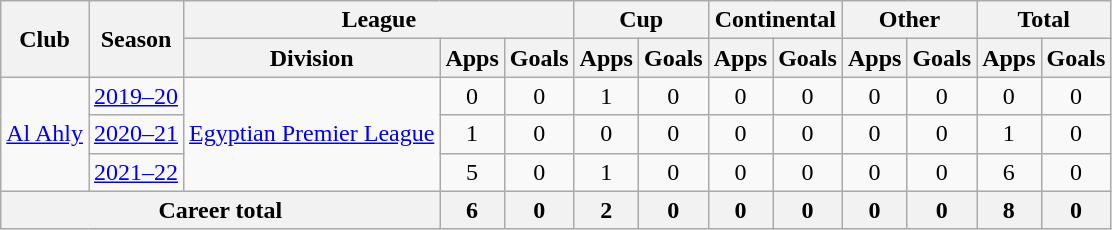<table class="wikitable" style="text-align: center">
<tr>
<th rowspan="2">Club</th>
<th rowspan="2">Season</th>
<th colspan="3">League</th>
<th colspan="2">Cup</th>
<th colspan="2">Continental</th>
<th colspan="2">Other</th>
<th colspan="2">Total</th>
</tr>
<tr>
<th>Division</th>
<th>Apps</th>
<th>Goals</th>
<th>Apps</th>
<th>Goals</th>
<th>Apps</th>
<th>Goals</th>
<th>Apps</th>
<th>Goals</th>
<th>Apps</th>
<th>Goals</th>
</tr>
<tr>
<td rowspan="3"><a href='#'>Al Ahly</a></td>
<td><a href='#'>2019–20</a></td>
<td rowspan="3"><a href='#'>Egyptian Premier League</a></td>
<td>0</td>
<td>0</td>
<td>1</td>
<td>0</td>
<td>0</td>
<td>0</td>
<td>0</td>
<td>0</td>
<td>0</td>
<td>0</td>
</tr>
<tr>
<td><a href='#'>2020–21</a></td>
<td>1</td>
<td>0</td>
<td>0</td>
<td>0</td>
<td>0</td>
<td>0</td>
<td>0</td>
<td>0</td>
<td>1</td>
<td>0</td>
</tr>
<tr>
<td><a href='#'>2021–22</a></td>
<td>5</td>
<td>0</td>
<td>1</td>
<td>0</td>
<td>0</td>
<td>0</td>
<td>0</td>
<td>0</td>
<td>6</td>
<td>0</td>
</tr>
<tr>
<th colspan=3>Career total</th>
<th>6</th>
<th>0</th>
<th>2</th>
<th>0</th>
<th>0</th>
<th>0</th>
<th>0</th>
<th>0</th>
<th>8</th>
<th>0</th>
</tr>
</table>
